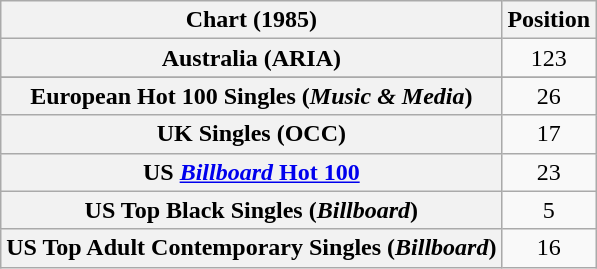<table class="wikitable sortable plainrowheaders" style="text-align:center">
<tr>
<th scope="col">Chart (1985)</th>
<th scope="col">Position</th>
</tr>
<tr>
<th scope="row">Australia (ARIA)</th>
<td>123</td>
</tr>
<tr>
</tr>
<tr>
<th scope="row">European Hot 100 Singles (<em>Music & Media</em>)</th>
<td>26</td>
</tr>
<tr>
<th scope="row">UK Singles (OCC)</th>
<td>17</td>
</tr>
<tr>
<th scope="row">US <a href='#'><em>Billboard</em> Hot 100</a></th>
<td>23</td>
</tr>
<tr>
<th scope="row">US Top Black Singles (<em>Billboard</em>)</th>
<td>5</td>
</tr>
<tr>
<th scope="row">US Top Adult Contemporary Singles (<em>Billboard</em>)</th>
<td>16</td>
</tr>
</table>
